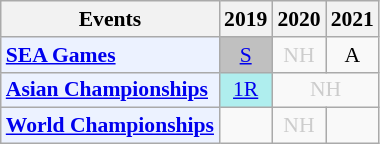<table class="wikitable" style="font-size: 90%; text-align:center">
<tr>
<th>Events</th>
<th>2019</th>
<th>2020</th>
<th>2021</th>
</tr>
<tr>
<td bgcolor="#ECF2FF"; align="left"><strong><a href='#'>SEA Games</a></strong></td>
<td bgcolor=silver><a href='#'>S</a></td>
<td style=color:#ccc>NH</td>
<td>A</td>
</tr>
<tr>
<td bgcolor="#ECF2FF"; align="left"><strong><a href='#'>Asian Championships</a></strong></td>
<td bgcolor=AFEEEE><a href='#'>1R</a></td>
<td colspan="2" style=color:#ccc>NH</td>
</tr>
<tr>
<td bgcolor="#ECF2FF"; align="left"><strong><a href='#'>World Championships</a></strong></td>
<td></td>
<td style=color:#ccc>NH</td>
<td><a href='#'></a></td>
</tr>
</table>
